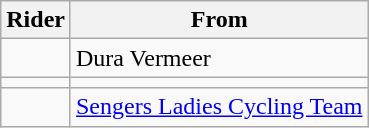<table class="wikitable sortable">
<tr>
<th>Rider</th>
<th>From</th>
</tr>
<tr>
<td></td>
<td>Dura Vermeer</td>
</tr>
<tr>
<td></td>
<td></td>
</tr>
<tr>
<td></td>
<td><a href='#'>Sengers Ladies Cycling Team</a></td>
</tr>
</table>
